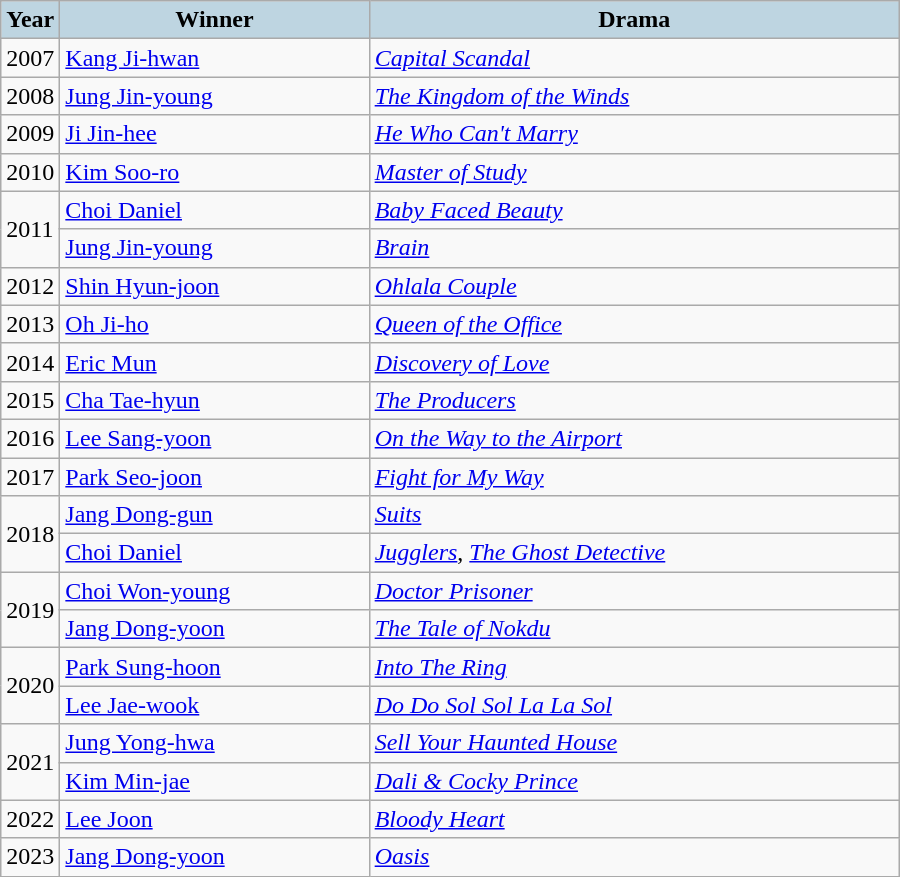<table class="wikitable" style="width:600px">
<tr>
<th style="background:#BED5E1;" width="30">Year</th>
<th style="background:#BED5E1;">Winner</th>
<th style="background:#BED5E1;">Drama</th>
</tr>
<tr>
<td>2007</td>
<td><a href='#'>Kang Ji-hwan</a></td>
<td><em><a href='#'>Capital Scandal</a></em></td>
</tr>
<tr>
<td>2008</td>
<td><a href='#'>Jung Jin-young</a></td>
<td><em><a href='#'>The Kingdom of the Winds</a></em></td>
</tr>
<tr>
<td>2009</td>
<td><a href='#'>Ji Jin-hee</a></td>
<td><em><a href='#'>He Who Can't Marry</a></em></td>
</tr>
<tr>
<td>2010</td>
<td><a href='#'>Kim Soo-ro</a></td>
<td><em><a href='#'>Master of Study</a></em></td>
</tr>
<tr>
<td rowspan="2">2011</td>
<td><a href='#'>Choi Daniel</a></td>
<td><em><a href='#'>Baby Faced Beauty</a></em></td>
</tr>
<tr>
<td><a href='#'>Jung Jin-young</a></td>
<td><em><a href='#'>Brain</a></em></td>
</tr>
<tr>
<td>2012</td>
<td><a href='#'>Shin Hyun-joon</a></td>
<td><em><a href='#'>Ohlala Couple</a></em></td>
</tr>
<tr>
<td>2013</td>
<td><a href='#'>Oh Ji-ho</a></td>
<td><em><a href='#'>Queen of the Office</a></em></td>
</tr>
<tr>
<td>2014</td>
<td><a href='#'>Eric Mun</a></td>
<td><em><a href='#'>Discovery of Love</a></em></td>
</tr>
<tr>
<td>2015</td>
<td><a href='#'>Cha Tae-hyun</a></td>
<td><em><a href='#'>The Producers</a></em></td>
</tr>
<tr>
<td>2016</td>
<td><a href='#'>Lee Sang-yoon</a></td>
<td><em><a href='#'>On the Way to the Airport</a></em></td>
</tr>
<tr>
<td>2017</td>
<td><a href='#'>Park Seo-joon</a></td>
<td><em><a href='#'>Fight for My Way</a></em></td>
</tr>
<tr>
<td rowspan="2">2018</td>
<td><a href='#'>Jang Dong-gun</a></td>
<td><em><a href='#'>Suits</a></em></td>
</tr>
<tr>
<td><a href='#'>Choi Daniel</a></td>
<td><em><a href='#'>Jugglers</a></em>, <em><a href='#'>The Ghost Detective</a></em></td>
</tr>
<tr>
<td rowspan="2">2019</td>
<td><a href='#'>Choi Won-young</a></td>
<td><em><a href='#'>Doctor Prisoner</a></em></td>
</tr>
<tr>
<td><a href='#'>Jang Dong-yoon</a></td>
<td><em><a href='#'>The Tale of Nokdu</a></em></td>
</tr>
<tr>
<td rowspan="2">2020</td>
<td><a href='#'>Park Sung-hoon</a></td>
<td><em> <a href='#'>Into The Ring</a></em></td>
</tr>
<tr>
<td><a href='#'>Lee Jae-wook</a></td>
<td><em><a href='#'>Do Do Sol Sol La La Sol</a></em></td>
</tr>
<tr>
<td rowspan="2">2021</td>
<td><a href='#'>Jung Yong-hwa</a></td>
<td><em><a href='#'>Sell Your Haunted House</a></em></td>
</tr>
<tr>
<td><a href='#'>Kim Min-jae</a></td>
<td><em><a href='#'>Dali & Cocky Prince</a></em></td>
</tr>
<tr>
<td>2022</td>
<td><a href='#'>Lee Joon</a></td>
<td><em><a href='#'>Bloody Heart</a></em></td>
</tr>
<tr>
<td>2023</td>
<td><a href='#'>Jang Dong-yoon</a></td>
<td><em><a href='#'>Oasis</a></em></td>
</tr>
</table>
